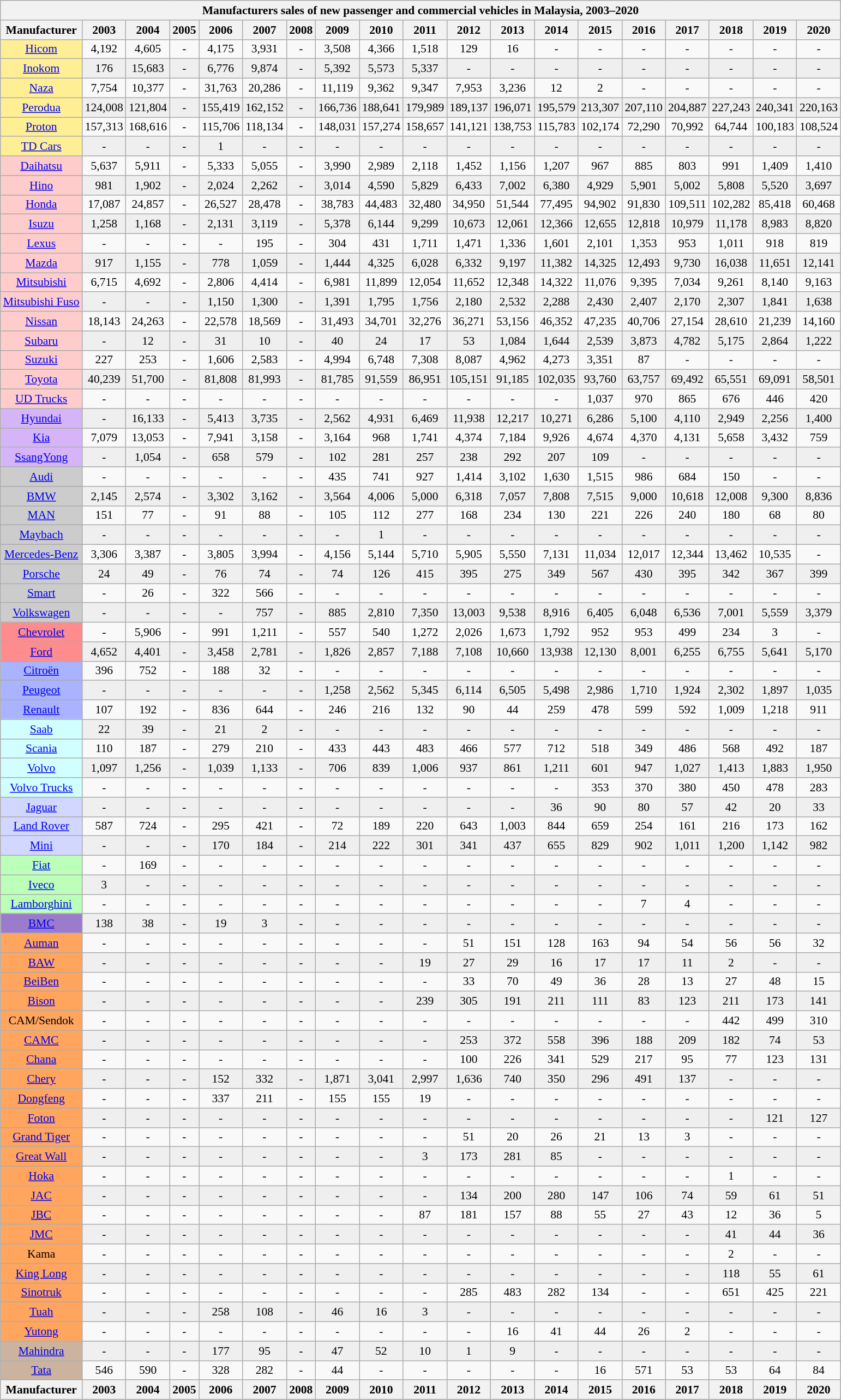<table class="wikitable sortable" style="text-align:center; font-size:90%;" align="center">
<tr>
<th colspan="19">Manufacturers sales of new passenger and commercial vehicles in Malaysia, 2003–2020</th>
</tr>
<tr>
<th>Manufacturer</th>
<th>2003</th>
<th>2004</th>
<th>2005</th>
<th>2006</th>
<th>2007</th>
<th>2008</th>
<th>2009</th>
<th>2010</th>
<th>2011</th>
<th>2012</th>
<th>2013</th>
<th>2014</th>
<th>2015</th>
<th>2016</th>
<th>2017</th>
<th>2018</th>
<th>2019</th>
<th>2020</th>
</tr>
<tr>
<td style="background: #FFEF94"> <a href='#'>Hicom</a></td>
<td>4,192</td>
<td>4,605</td>
<td>-</td>
<td>4,175</td>
<td>3,931</td>
<td>-</td>
<td>3,508</td>
<td>4,366</td>
<td>1,518</td>
<td>129</td>
<td>16</td>
<td>-</td>
<td>-</td>
<td>-</td>
<td>-</td>
<td>-</td>
<td>-</td>
<td>-</td>
</tr>
<tr style="background:#EFEFEF">
<td style="background: #FFEF94"> <a href='#'>Inokom</a></td>
<td>176</td>
<td>15,683</td>
<td>-</td>
<td>6,776</td>
<td>9,874</td>
<td>-</td>
<td>5,392</td>
<td>5,573</td>
<td>5,337</td>
<td>-</td>
<td>-</td>
<td>-</td>
<td>-</td>
<td>-</td>
<td>-</td>
<td>-</td>
<td>-</td>
<td>-</td>
</tr>
<tr>
<td style="background: #FFEF94"> <a href='#'>Naza</a></td>
<td>7,754</td>
<td>10,377</td>
<td>-</td>
<td>31,763</td>
<td>20,286</td>
<td>-</td>
<td>11,119</td>
<td>9,362</td>
<td>9,347</td>
<td>7,953</td>
<td>3,236</td>
<td>12</td>
<td>2</td>
<td>-</td>
<td>-</td>
<td>-</td>
<td>-</td>
<td>-</td>
</tr>
<tr style="background:#EFEFEF">
<td style="background: #FFEF94"> <a href='#'>Perodua</a></td>
<td>124,008</td>
<td>121,804</td>
<td>-</td>
<td>155,419</td>
<td>162,152</td>
<td>-</td>
<td>166,736</td>
<td>188,641</td>
<td>179,989</td>
<td>189,137</td>
<td>196,071</td>
<td>195,579</td>
<td>213,307</td>
<td>207,110</td>
<td>204,887</td>
<td>227,243</td>
<td>240,341</td>
<td>220,163</td>
</tr>
<tr>
<td style="background: #FFEF94"> <a href='#'>Proton</a></td>
<td>157,313</td>
<td>168,616</td>
<td>-</td>
<td>115,706</td>
<td>118,134</td>
<td>-</td>
<td>148,031</td>
<td>157,274</td>
<td>158,657</td>
<td>141,121</td>
<td>138,753</td>
<td>115,783</td>
<td>102,174</td>
<td>72,290</td>
<td>70,992</td>
<td>64,744</td>
<td>100,183</td>
<td>108,524</td>
</tr>
<tr style="background:#EFEFEF">
<td style="background: #FFEF94"> <a href='#'>TD Cars</a></td>
<td>-</td>
<td>-</td>
<td>-</td>
<td>1</td>
<td>-</td>
<td>-</td>
<td>-</td>
<td>-</td>
<td>-</td>
<td>-</td>
<td>-</td>
<td>-</td>
<td>-</td>
<td>-</td>
<td>-</td>
<td>-</td>
<td>-</td>
<td>-</td>
</tr>
<tr>
<td style="background: #FFCCCC"> <a href='#'>Daihatsu</a></td>
<td>5,637</td>
<td>5,911</td>
<td>-</td>
<td>5,333</td>
<td>5,055</td>
<td>-</td>
<td>3,990</td>
<td>2,989</td>
<td>2,118</td>
<td>1,452</td>
<td>1,156</td>
<td>1,207</td>
<td>967</td>
<td>885</td>
<td>803</td>
<td>991</td>
<td>1,409</td>
<td>1,410</td>
</tr>
<tr style="background:#EFEFEF">
<td style="background: #FFCCCC"> <a href='#'>Hino</a></td>
<td>981</td>
<td>1,902</td>
<td>-</td>
<td>2,024</td>
<td>2,262</td>
<td>-</td>
<td>3,014</td>
<td>4,590</td>
<td>5,829</td>
<td>6,433</td>
<td>7,002</td>
<td>6,380</td>
<td>4,929</td>
<td>5,901</td>
<td>5,002</td>
<td>5,808</td>
<td>5,520</td>
<td>3,697</td>
</tr>
<tr>
<td style="background: #FFCCCC"> <a href='#'>Honda</a></td>
<td>17,087</td>
<td>24,857</td>
<td>-</td>
<td>26,527</td>
<td>28,478</td>
<td>-</td>
<td>38,783</td>
<td>44,483</td>
<td>32,480</td>
<td>34,950</td>
<td>51,544</td>
<td>77,495</td>
<td>94,902</td>
<td>91,830</td>
<td>109,511</td>
<td>102,282</td>
<td>85,418</td>
<td>60,468</td>
</tr>
<tr style="background:#EFEFEF">
<td style="background: #FFCCCC"> <a href='#'>Isuzu</a></td>
<td>1,258</td>
<td>1,168</td>
<td>-</td>
<td>2,131</td>
<td>3,119</td>
<td>-</td>
<td>5,378</td>
<td>6,144</td>
<td>9,299</td>
<td>10,673</td>
<td>12,061</td>
<td>12,366</td>
<td>12,655</td>
<td>12,818</td>
<td>10,979</td>
<td>11,178</td>
<td>8,983</td>
<td>8,820</td>
</tr>
<tr>
<td style="background: #FFCCCC"> <a href='#'>Lexus</a></td>
<td>-</td>
<td>-</td>
<td>-</td>
<td>-</td>
<td>195</td>
<td>-</td>
<td>304</td>
<td>431</td>
<td>1,711</td>
<td>1,471</td>
<td>1,336</td>
<td>1,601</td>
<td>2,101</td>
<td>1,353</td>
<td>953</td>
<td>1,011</td>
<td>918</td>
<td>819</td>
</tr>
<tr style="background:#EFEFEF">
<td style="background: #FFCCCC"> <a href='#'>Mazda</a></td>
<td>917</td>
<td>1,155</td>
<td>-</td>
<td>778</td>
<td>1,059</td>
<td>-</td>
<td>1,444</td>
<td>4,325</td>
<td>6,028</td>
<td>6,332</td>
<td>9,197</td>
<td>11,382</td>
<td>14,325</td>
<td>12,493</td>
<td>9,730</td>
<td>16,038</td>
<td>11,651</td>
<td>12,141</td>
</tr>
<tr>
<td style="background: #FFCCCC"> <a href='#'>Mitsubishi</a></td>
<td>6,715</td>
<td>4,692</td>
<td>-</td>
<td>2,806</td>
<td>4,414</td>
<td>-</td>
<td>6,981</td>
<td>11,899</td>
<td>12,054</td>
<td>11,652</td>
<td>12,348</td>
<td>14,322</td>
<td>11,076</td>
<td>9,395</td>
<td>7,034</td>
<td>9,261</td>
<td>8,140</td>
<td>9,163</td>
</tr>
<tr style="background:#EFEFEF">
<td style="background: #FFCCCC"> <a href='#'>Mitsubishi Fuso</a></td>
<td>-</td>
<td>-</td>
<td>-</td>
<td>1,150</td>
<td>1,300</td>
<td>-</td>
<td>1,391</td>
<td>1,795</td>
<td>1,756</td>
<td>2,180</td>
<td>2,532</td>
<td>2,288</td>
<td>2,430</td>
<td>2,407</td>
<td>2,170</td>
<td>2,307</td>
<td>1,841</td>
<td>1,638</td>
</tr>
<tr>
<td style="background: #FFCCCC"> <a href='#'>Nissan</a></td>
<td>18,143</td>
<td>24,263</td>
<td>-</td>
<td>22,578</td>
<td>18,569</td>
<td>-</td>
<td>31,493</td>
<td>34,701</td>
<td>32,276</td>
<td>36,271</td>
<td>53,156</td>
<td>46,352</td>
<td>47,235</td>
<td>40,706</td>
<td>27,154</td>
<td>28,610</td>
<td>21,239</td>
<td>14,160</td>
</tr>
<tr style="background:#EFEFEF">
<td style="background: #FFCCCC"> <a href='#'>Subaru</a></td>
<td>-</td>
<td>12</td>
<td>-</td>
<td>31</td>
<td>10</td>
<td>-</td>
<td>40</td>
<td>24</td>
<td>17</td>
<td>53</td>
<td>1,084</td>
<td>1,644</td>
<td>2,539</td>
<td>3,873</td>
<td>4,782</td>
<td>5,175</td>
<td>2,864</td>
<td>1,222</td>
</tr>
<tr>
<td style="background: #FFCCCC"> <a href='#'>Suzuki</a></td>
<td>227</td>
<td>253</td>
<td>-</td>
<td>1,606</td>
<td>2,583</td>
<td>-</td>
<td>4,994</td>
<td>6,748</td>
<td>7,308</td>
<td>8,087</td>
<td>4,962</td>
<td>4,273</td>
<td>3,351</td>
<td>87</td>
<td>-</td>
<td>-</td>
<td>-</td>
<td>-</td>
</tr>
<tr style="background:#EFEFEF">
<td style="background: #FFCCCC"> <a href='#'>Toyota</a></td>
<td>40,239</td>
<td>51,700</td>
<td>-</td>
<td>81,808</td>
<td>81,993</td>
<td>-</td>
<td>81,785</td>
<td>91,559</td>
<td>86,951</td>
<td>105,151</td>
<td>91,185</td>
<td>102,035</td>
<td>93,760</td>
<td>63,757</td>
<td>69,492</td>
<td>65,551</td>
<td>69,091</td>
<td>58,501</td>
</tr>
<tr>
<td style="background: #FFCCCC"> <a href='#'>UD Trucks</a></td>
<td>-</td>
<td>-</td>
<td>-</td>
<td>-</td>
<td>-</td>
<td>-</td>
<td>-</td>
<td>-</td>
<td>-</td>
<td>-</td>
<td>-</td>
<td>-</td>
<td>1,037</td>
<td>970</td>
<td>865</td>
<td>676</td>
<td>446</td>
<td>420</td>
</tr>
<tr style="background:#EFEFEF">
<td style="background: #D5B5F7"> <a href='#'>Hyundai</a></td>
<td>-</td>
<td>16,133</td>
<td>-</td>
<td>5,413</td>
<td>3,735</td>
<td>-</td>
<td>2,562</td>
<td>4,931</td>
<td>6,469</td>
<td>11,938</td>
<td>12,217</td>
<td>10,271</td>
<td>6,286</td>
<td>5,100</td>
<td>4,110</td>
<td>2,949</td>
<td>2,256</td>
<td>1,400</td>
</tr>
<tr>
<td style="background: #D5B5F7"> <a href='#'>Kia</a></td>
<td>7,079</td>
<td>13,053</td>
<td>-</td>
<td>7,941</td>
<td>3,158</td>
<td>-</td>
<td>3,164</td>
<td>968</td>
<td>1,741</td>
<td>4,374</td>
<td>7,184</td>
<td>9,926</td>
<td>4,674</td>
<td>4,370</td>
<td>4,131</td>
<td>5,658</td>
<td>3,432</td>
<td>759</td>
</tr>
<tr style="background:#EFEFEF">
<td style="background: #D5B5F7"> <a href='#'>SsangYong</a></td>
<td>-</td>
<td>1,054</td>
<td>-</td>
<td>658</td>
<td>579</td>
<td>-</td>
<td>102</td>
<td>281</td>
<td>257</td>
<td>238</td>
<td>292</td>
<td>207</td>
<td>109</td>
<td>-</td>
<td>-</td>
<td>-</td>
<td>-</td>
<td>-</td>
</tr>
<tr>
<td style="background: #CCCCCC"> <a href='#'>Audi</a></td>
<td>-</td>
<td>-</td>
<td>-</td>
<td>-</td>
<td>-</td>
<td>-</td>
<td>435</td>
<td>741</td>
<td>927</td>
<td>1,414</td>
<td>3,102</td>
<td>1,630</td>
<td>1,515</td>
<td>986</td>
<td>684</td>
<td>150</td>
<td>-</td>
<td>-</td>
</tr>
<tr style="background:#EFEFEF">
<td style="background: #CCCCCC"> <a href='#'>BMW</a></td>
<td>2,145</td>
<td>2,574</td>
<td>-</td>
<td>3,302</td>
<td>3,162</td>
<td>-</td>
<td>3,564</td>
<td>4,006</td>
<td>5,000</td>
<td>6,318</td>
<td>7,057</td>
<td>7,808</td>
<td>7,515</td>
<td>9,000</td>
<td>10,618</td>
<td>12,008</td>
<td>9,300</td>
<td>8,836</td>
</tr>
<tr>
<td style="background: #CCCCCC"> <a href='#'>MAN</a></td>
<td>151</td>
<td>77</td>
<td>-</td>
<td>91</td>
<td>88</td>
<td>-</td>
<td>105</td>
<td>112</td>
<td>277</td>
<td>168</td>
<td>234</td>
<td>130</td>
<td>221</td>
<td>226</td>
<td>240</td>
<td>180</td>
<td>68</td>
<td>80</td>
</tr>
<tr style="background:#EFEFEF">
<td style="background: #CCCCCC"> <a href='#'>Maybach</a></td>
<td>-</td>
<td>-</td>
<td>-</td>
<td>-</td>
<td>-</td>
<td>-</td>
<td>-</td>
<td>1</td>
<td>-</td>
<td>-</td>
<td>-</td>
<td>-</td>
<td>-</td>
<td>-</td>
<td>-</td>
<td>-</td>
<td>-</td>
<td>-</td>
</tr>
<tr>
<td style="background: #CCCCCC"> <a href='#'>Mercedes-Benz</a></td>
<td>3,306</td>
<td>3,387</td>
<td>-</td>
<td>3,805</td>
<td>3,994</td>
<td>-</td>
<td>4,156</td>
<td>5,144</td>
<td>5,710</td>
<td>5,905</td>
<td>5,550</td>
<td>7,131</td>
<td>11,034</td>
<td>12,017</td>
<td>12,344</td>
<td>13,462</td>
<td>10,535</td>
<td>-</td>
</tr>
<tr style="background:#EFEFEF">
<td style="background: #CCCCCC"> <a href='#'>Porsche</a></td>
<td>24</td>
<td>49</td>
<td>-</td>
<td>76</td>
<td>74</td>
<td>-</td>
<td>74</td>
<td>126</td>
<td>415</td>
<td>395</td>
<td>275</td>
<td>349</td>
<td>567</td>
<td>430</td>
<td>395</td>
<td>342</td>
<td>367</td>
<td>399</td>
</tr>
<tr>
<td style="background: #CCCCCC"> <a href='#'>Smart</a></td>
<td>-</td>
<td>26</td>
<td>-</td>
<td>322</td>
<td>566</td>
<td>-</td>
<td>-</td>
<td>-</td>
<td>-</td>
<td>-</td>
<td>-</td>
<td>-</td>
<td>-</td>
<td>-</td>
<td>-</td>
<td>-</td>
<td>-</td>
<td>-</td>
</tr>
<tr style="background:#EFEFEF">
<td style="background: #CCCCCC"> <a href='#'>Volkswagen</a></td>
<td>-</td>
<td>-</td>
<td>-</td>
<td>-</td>
<td>757</td>
<td>-</td>
<td>885</td>
<td>2,810</td>
<td>7,350</td>
<td>13,003</td>
<td>9,538</td>
<td>8,916</td>
<td>6,405</td>
<td>6,048</td>
<td>6,536</td>
<td>7,001</td>
<td>5,559</td>
<td>3,379</td>
</tr>
<tr>
<td style="background: #FF8C8C"> <a href='#'>Chevrolet</a></td>
<td>-</td>
<td>5,906</td>
<td>-</td>
<td>991</td>
<td>1,211</td>
<td>-</td>
<td>557</td>
<td>540</td>
<td>1,272</td>
<td>2,026</td>
<td>1,673</td>
<td>1,792</td>
<td>952</td>
<td>953</td>
<td>499</td>
<td>234</td>
<td>3</td>
<td>-</td>
</tr>
<tr style="background:#EFEFEF">
<td style="background: #FF8C8C"> <a href='#'>Ford</a></td>
<td>4,652</td>
<td>4,401</td>
<td>-</td>
<td>3,458</td>
<td>2,781</td>
<td>-</td>
<td>1,826</td>
<td>2,857</td>
<td>7,188</td>
<td>7,108</td>
<td>10,660</td>
<td>13,938</td>
<td>12,130</td>
<td>8,001</td>
<td>6,255</td>
<td>6,755</td>
<td>5,641</td>
<td>5,170</td>
</tr>
<tr>
<td style="background: #A9B3FF"> <a href='#'>Citroën</a></td>
<td>396</td>
<td>752</td>
<td>-</td>
<td>188</td>
<td>32</td>
<td>-</td>
<td>-</td>
<td>-</td>
<td>-</td>
<td>-</td>
<td>-</td>
<td>-</td>
<td>-</td>
<td>-</td>
<td>-</td>
<td>-</td>
<td>-</td>
<td>-</td>
</tr>
<tr style="background:#EFEFEF">
<td style="background: #A9B3FF"> <a href='#'>Peugeot</a></td>
<td>-</td>
<td>-</td>
<td>-</td>
<td>-</td>
<td>-</td>
<td>-</td>
<td>1,258</td>
<td>2,562</td>
<td>5,345</td>
<td>6,114</td>
<td>6,505</td>
<td>5,498</td>
<td>2,986</td>
<td>1,710</td>
<td>1,924</td>
<td>2,302</td>
<td>1,897</td>
<td>1,035</td>
</tr>
<tr>
<td style="background: #A9B3FF"> <a href='#'>Renault</a></td>
<td>107</td>
<td>192</td>
<td>-</td>
<td>836</td>
<td>644</td>
<td>-</td>
<td>246</td>
<td>216</td>
<td>132</td>
<td>90</td>
<td>44</td>
<td>259</td>
<td>478</td>
<td>599</td>
<td>592</td>
<td>1,009</td>
<td>1,218</td>
<td>911</td>
</tr>
<tr style="background:#EFEFEF">
<td style="background: #D1FFFF"> <a href='#'>Saab</a></td>
<td>22</td>
<td>39</td>
<td>-</td>
<td>21</td>
<td>2</td>
<td>-</td>
<td>-</td>
<td>-</td>
<td>-</td>
<td>-</td>
<td>-</td>
<td>-</td>
<td>-</td>
<td>-</td>
<td>-</td>
<td>-</td>
<td>-</td>
<td>-</td>
</tr>
<tr>
<td style="background: #D1FFFF"> <a href='#'>Scania</a></td>
<td>110</td>
<td>187</td>
<td>-</td>
<td>279</td>
<td>210</td>
<td>-</td>
<td>433</td>
<td>443</td>
<td>483</td>
<td>466</td>
<td>577</td>
<td>712</td>
<td>518</td>
<td>349</td>
<td>486</td>
<td>568</td>
<td>492</td>
<td>187</td>
</tr>
<tr style="background:#EFEFEF">
<td style="background: #D1FFFF"> <a href='#'>Volvo</a></td>
<td>1,097</td>
<td>1,256</td>
<td>-</td>
<td>1,039</td>
<td>1,133</td>
<td>-</td>
<td>706</td>
<td>839</td>
<td>1,006</td>
<td>937</td>
<td>861</td>
<td>1,211</td>
<td>601</td>
<td>947</td>
<td>1,027</td>
<td>1,413</td>
<td>1,883</td>
<td>1,950</td>
</tr>
<tr>
<td style="background: #D1FFFF"> <a href='#'>Volvo Trucks</a></td>
<td>-</td>
<td>-</td>
<td>-</td>
<td>-</td>
<td>-</td>
<td>-</td>
<td>-</td>
<td>-</td>
<td>-</td>
<td>-</td>
<td>-</td>
<td>-</td>
<td>353</td>
<td>370</td>
<td>380</td>
<td>450</td>
<td>478</td>
<td>283</td>
</tr>
<tr style="background:#EFEFEF">
<td style="background: #D1D7FF"> <a href='#'>Jaguar</a></td>
<td>-</td>
<td>-</td>
<td>-</td>
<td>-</td>
<td>-</td>
<td>-</td>
<td>-</td>
<td>-</td>
<td>-</td>
<td>-</td>
<td>-</td>
<td>36</td>
<td>90</td>
<td>80</td>
<td>57</td>
<td>42</td>
<td>20</td>
<td>33</td>
</tr>
<tr>
<td style="background: #D1D7FF"> <a href='#'>Land Rover</a></td>
<td>587</td>
<td>724</td>
<td>-</td>
<td>295</td>
<td>421</td>
<td>-</td>
<td>72</td>
<td>189</td>
<td>220</td>
<td>643</td>
<td>1,003</td>
<td>844</td>
<td>659</td>
<td>254</td>
<td>161</td>
<td>216</td>
<td>173</td>
<td>162</td>
</tr>
<tr style="background:#EFEFEF">
<td style="background: #D1D7FF"> <a href='#'>Mini</a></td>
<td>-</td>
<td>-</td>
<td>-</td>
<td>170</td>
<td>184</td>
<td>-</td>
<td>214</td>
<td>222</td>
<td>301</td>
<td>341</td>
<td>437</td>
<td>655</td>
<td>829</td>
<td>902</td>
<td>1,011</td>
<td>1,200</td>
<td>1,142</td>
<td>982</td>
</tr>
<tr>
<td style="background: #BCFFB8"> <a href='#'>Fiat</a></td>
<td>-</td>
<td>169</td>
<td>-</td>
<td>-</td>
<td>-</td>
<td>-</td>
<td>-</td>
<td>-</td>
<td>-</td>
<td>-</td>
<td>-</td>
<td>-</td>
<td>-</td>
<td>-</td>
<td>-</td>
<td>-</td>
<td>-</td>
<td>-</td>
</tr>
<tr style="background:#EFEFEF">
<td style="background: #BCFFB8"> <a href='#'>Iveco</a></td>
<td>3</td>
<td>-</td>
<td>-</td>
<td>-</td>
<td>-</td>
<td>-</td>
<td>-</td>
<td>-</td>
<td>-</td>
<td>-</td>
<td>-</td>
<td>-</td>
<td>-</td>
<td>-</td>
<td>-</td>
<td>-</td>
<td>-</td>
<td>-</td>
</tr>
<tr>
<td style="background: #BCFFB8"> <a href='#'>Lamborghini</a></td>
<td>-</td>
<td>-</td>
<td>-</td>
<td>-</td>
<td>-</td>
<td>-</td>
<td>-</td>
<td>-</td>
<td>-</td>
<td>-</td>
<td>-</td>
<td>-</td>
<td>-</td>
<td>7</td>
<td>4</td>
<td>-</td>
<td>-</td>
<td>-</td>
</tr>
<tr style="background:#EFEFEF">
<td style="background: #9B7CCC"> <a href='#'>BMC</a></td>
<td>138</td>
<td>38</td>
<td>-</td>
<td>19</td>
<td>3</td>
<td>-</td>
<td>-</td>
<td>-</td>
<td>-</td>
<td>-</td>
<td>-</td>
<td>-</td>
<td>-</td>
<td>-</td>
<td>-</td>
<td>-</td>
<td>-</td>
<td>-</td>
</tr>
<tr>
<td style="background: #FFA55D"> <a href='#'>Auman</a></td>
<td>-</td>
<td>-</td>
<td>-</td>
<td>-</td>
<td>-</td>
<td>-</td>
<td>-</td>
<td>-</td>
<td>-</td>
<td>51</td>
<td>151</td>
<td>128</td>
<td>163</td>
<td>94</td>
<td>54</td>
<td>56</td>
<td>56</td>
<td>32</td>
</tr>
<tr style="background:#EFEFEF">
<td style="background: #FFA55D"> <a href='#'>BAW</a></td>
<td>-</td>
<td>-</td>
<td>-</td>
<td>-</td>
<td>-</td>
<td>-</td>
<td>-</td>
<td>-</td>
<td>19</td>
<td>27</td>
<td>29</td>
<td>16</td>
<td>17</td>
<td>17</td>
<td>11</td>
<td>2</td>
<td>-</td>
<td>-</td>
</tr>
<tr>
<td style="background: #FFA55D"> <a href='#'>BeiBen</a></td>
<td>-</td>
<td>-</td>
<td>-</td>
<td>-</td>
<td>-</td>
<td>-</td>
<td>-</td>
<td>-</td>
<td>-</td>
<td>33</td>
<td>70</td>
<td>49</td>
<td>36</td>
<td>28</td>
<td>13</td>
<td>27</td>
<td>48</td>
<td>15</td>
</tr>
<tr style="background:#EFEFEF">
<td style="background: #FFA55D"> <a href='#'>Bison</a></td>
<td>-</td>
<td>-</td>
<td>-</td>
<td>-</td>
<td>-</td>
<td>-</td>
<td>-</td>
<td>-</td>
<td>239</td>
<td>305</td>
<td>191</td>
<td>211</td>
<td>111</td>
<td>83</td>
<td>123</td>
<td>211</td>
<td>173</td>
<td>141</td>
</tr>
<tr>
<td style="background: #FFA55D"> CAM/Sendok</td>
<td>-</td>
<td>-</td>
<td>-</td>
<td>-</td>
<td>-</td>
<td>-</td>
<td>-</td>
<td>-</td>
<td>-</td>
<td>-</td>
<td>-</td>
<td>-</td>
<td>-</td>
<td>-</td>
<td>-</td>
<td>442</td>
<td>499</td>
<td>310</td>
</tr>
<tr style="background:#EFEFEF">
<td style="background: #FFA55D"> <a href='#'>CAMC</a></td>
<td>-</td>
<td>-</td>
<td>-</td>
<td>-</td>
<td>-</td>
<td>-</td>
<td>-</td>
<td>-</td>
<td>-</td>
<td>253</td>
<td>372</td>
<td>558</td>
<td>396</td>
<td>188</td>
<td>209</td>
<td>182</td>
<td>74</td>
<td>53</td>
</tr>
<tr>
<td style="background: #FFA55D"> <a href='#'>Chana</a></td>
<td>-</td>
<td>-</td>
<td>-</td>
<td>-</td>
<td>-</td>
<td>-</td>
<td>-</td>
<td>-</td>
<td>-</td>
<td>100</td>
<td>226</td>
<td>341</td>
<td>529</td>
<td>217</td>
<td>95</td>
<td>77</td>
<td>123</td>
<td>131</td>
</tr>
<tr style="background:#EFEFEF">
<td style="background: #FFA55D"> <a href='#'>Chery</a></td>
<td>-</td>
<td>-</td>
<td>-</td>
<td>152</td>
<td>332</td>
<td>-</td>
<td>1,871</td>
<td>3,041</td>
<td>2,997</td>
<td>1,636</td>
<td>740</td>
<td>350</td>
<td>296</td>
<td>491</td>
<td>137</td>
<td>-</td>
<td>-</td>
<td>-</td>
</tr>
<tr>
<td style="background: #FFA55D"> <a href='#'>Dongfeng</a></td>
<td>-</td>
<td>-</td>
<td>-</td>
<td>337</td>
<td>211</td>
<td>-</td>
<td>155</td>
<td>155</td>
<td>19</td>
<td>-</td>
<td>-</td>
<td>-</td>
<td>-</td>
<td>-</td>
<td>-</td>
<td>-</td>
<td>-</td>
<td>-</td>
</tr>
<tr style="background:#EFEFEF">
<td style="background: #FFA55D"> <a href='#'>Foton</a></td>
<td>-</td>
<td>-</td>
<td>-</td>
<td>-</td>
<td>-</td>
<td>-</td>
<td>-</td>
<td>-</td>
<td>-</td>
<td>-</td>
<td>-</td>
<td>-</td>
<td>-</td>
<td>-</td>
<td>-</td>
<td>-</td>
<td>121</td>
<td>127</td>
</tr>
<tr>
<td style="background: #FFA55D"> <a href='#'>Grand Tiger</a></td>
<td>-</td>
<td>-</td>
<td>-</td>
<td>-</td>
<td>-</td>
<td>-</td>
<td>-</td>
<td>-</td>
<td>-</td>
<td>51</td>
<td>20</td>
<td>26</td>
<td>21</td>
<td>13</td>
<td>3</td>
<td>-</td>
<td>-</td>
<td>-</td>
</tr>
<tr style="background:#EFEFEF">
<td style="background: #FFA55D"> <a href='#'>Great Wall</a></td>
<td>-</td>
<td>-</td>
<td>-</td>
<td>-</td>
<td>-</td>
<td>-</td>
<td>-</td>
<td>-</td>
<td>3</td>
<td>173</td>
<td>281</td>
<td>85</td>
<td>-</td>
<td>-</td>
<td>-</td>
<td>-</td>
<td>-</td>
<td>-</td>
</tr>
<tr>
<td style="background: #FFA55D"> <a href='#'>Hoka</a></td>
<td>-</td>
<td>-</td>
<td>-</td>
<td>-</td>
<td>-</td>
<td>-</td>
<td>-</td>
<td>-</td>
<td>-</td>
<td>-</td>
<td>-</td>
<td>-</td>
<td>-</td>
<td>-</td>
<td>-</td>
<td>1</td>
<td>-</td>
<td>-</td>
</tr>
<tr style="background:#EFEFEF">
<td style="background: #FFA55D"> <a href='#'>JAC</a></td>
<td>-</td>
<td>-</td>
<td>-</td>
<td>-</td>
<td>-</td>
<td>-</td>
<td>-</td>
<td>-</td>
<td>-</td>
<td>134</td>
<td>200</td>
<td>280</td>
<td>147</td>
<td>106</td>
<td>74</td>
<td>59</td>
<td>61</td>
<td>51</td>
</tr>
<tr>
<td style="background: #FFA55D"> <a href='#'>JBC</a></td>
<td>-</td>
<td>-</td>
<td>-</td>
<td>-</td>
<td>-</td>
<td>-</td>
<td>-</td>
<td>-</td>
<td>87</td>
<td>181</td>
<td>157</td>
<td>88</td>
<td>55</td>
<td>27</td>
<td>43</td>
<td>12</td>
<td>36</td>
<td>5</td>
</tr>
<tr style="background:#EFEFEF">
<td style="background: #FFA55D"><a href='#'>JMC</a></td>
<td>-</td>
<td>-</td>
<td>-</td>
<td>-</td>
<td>-</td>
<td>-</td>
<td>-</td>
<td>-</td>
<td>-</td>
<td>-</td>
<td>-</td>
<td>-</td>
<td>-</td>
<td>-</td>
<td>-</td>
<td>41</td>
<td>44</td>
<td>36</td>
</tr>
<tr>
<td style="background: #FFA55D"> Kama</td>
<td>-</td>
<td>-</td>
<td>-</td>
<td>-</td>
<td>-</td>
<td>-</td>
<td>-</td>
<td>-</td>
<td>-</td>
<td>-</td>
<td>-</td>
<td>-</td>
<td>-</td>
<td>-</td>
<td>-</td>
<td>2</td>
<td>-</td>
<td>-</td>
</tr>
<tr style="background:#EFEFEF">
<td style="background: #FFA55D"> <a href='#'>King Long</a></td>
<td>-</td>
<td>-</td>
<td>-</td>
<td>-</td>
<td>-</td>
<td>-</td>
<td>-</td>
<td>-</td>
<td>-</td>
<td>-</td>
<td>-</td>
<td>-</td>
<td>-</td>
<td>-</td>
<td>-</td>
<td>118</td>
<td>55</td>
<td>61</td>
</tr>
<tr>
<td style="background: #FFA55D"> <a href='#'>Sinotruk</a></td>
<td>-</td>
<td>-</td>
<td>-</td>
<td>-</td>
<td>-</td>
<td>-</td>
<td>-</td>
<td>-</td>
<td>-</td>
<td>285</td>
<td>483</td>
<td>282</td>
<td>134</td>
<td>-</td>
<td>-</td>
<td>651</td>
<td>425</td>
<td>221</td>
</tr>
<tr style="background:#EFEFEF">
<td style="background: #FFA55D"> <a href='#'>Tuah</a></td>
<td>-</td>
<td>-</td>
<td>-</td>
<td>258</td>
<td>108</td>
<td>-</td>
<td>46</td>
<td>16</td>
<td>3</td>
<td>-</td>
<td>-</td>
<td>-</td>
<td>-</td>
<td>-</td>
<td>-</td>
<td>-</td>
<td>-</td>
<td>-</td>
</tr>
<tr>
<td style="background: #FFA55D"> <a href='#'>Yutong</a></td>
<td>-</td>
<td>-</td>
<td>-</td>
<td>-</td>
<td>-</td>
<td>-</td>
<td>-</td>
<td>-</td>
<td>-</td>
<td>-</td>
<td>16</td>
<td>41</td>
<td>44</td>
<td>26</td>
<td>2</td>
<td>-</td>
<td>-</td>
<td>-</td>
</tr>
<tr style="background:#EFEFEF">
<td style="background: #CBB39F"> <a href='#'>Mahindra</a></td>
<td>-</td>
<td>-</td>
<td>-</td>
<td>177</td>
<td>95</td>
<td>-</td>
<td>47</td>
<td>52</td>
<td>10</td>
<td>1</td>
<td>9</td>
<td>-</td>
<td>-</td>
<td>-</td>
<td>-</td>
<td>-</td>
<td>-</td>
<td>-</td>
</tr>
<tr>
<td style="background: #CBB39F"> <a href='#'>Tata</a></td>
<td>546</td>
<td>590</td>
<td>-</td>
<td>328</td>
<td>282</td>
<td>-</td>
<td>44</td>
<td>-</td>
<td>-</td>
<td>-</td>
<td>-</td>
<td>-</td>
<td>16</td>
<td>571</td>
<td>53</td>
<td>53</td>
<td>64</td>
<td>84</td>
</tr>
<tr>
<th>Manufacturer</th>
<th>2003</th>
<th>2004</th>
<th>2005</th>
<th>2006</th>
<th>2007</th>
<th>2008</th>
<th>2009</th>
<th>2010</th>
<th>2011</th>
<th>2012</th>
<th>2013</th>
<th>2014</th>
<th>2015</th>
<th>2016</th>
<th>2017</th>
<th>2018</th>
<th>2019</th>
<th>2020</th>
</tr>
<tr>
</tr>
</table>
